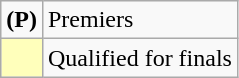<table class=wikitable>
<tr>
<td><strong>(P)</strong></td>
<td>Premiers</td>
</tr>
<tr>
<td bgcolor=FFFFBB></td>
<td>Qualified for finals</td>
</tr>
</table>
